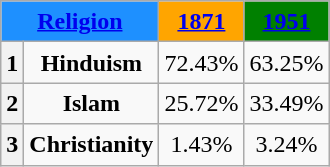<table class="wikitable sortable" style="line-height:20px;text-align:center;">
<tr>
<td colspan="2" style="background:Dodgerblue;"><a href='#'><span><strong>Religion</strong></span></a></td>
<td style="background:Orange;"><a href='#'><span><strong>1871</strong></span></a></td>
<td style="background:Green;"><a href='#'><span><strong>1951</strong></span></a></td>
</tr>
<tr>
<th>1</th>
<td><strong>Hinduism</strong></td>
<td>72.43%</td>
<td>63.25%</td>
</tr>
<tr>
<th>2</th>
<td><strong>Islam</strong></td>
<td>25.72%</td>
<td>33.49%</td>
</tr>
<tr>
<th>3</th>
<td><strong>Christianity</strong></td>
<td>1.43%</td>
<td>3.24%</td>
</tr>
</table>
